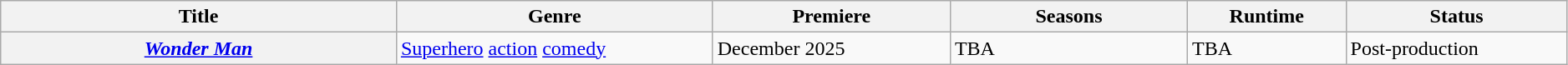<table class="wikitable plainrowheaders sortable" style="width:99%;">
<tr>
<th scope="col" style="width:25%;">Title</th>
<th scope="col" style="width:20%;">Genre</th>
<th scope="col" style="width:15%;">Premiere</th>
<th scope="col" style="width:15%;">Seasons</th>
<th scope="col" style="width:10%;">Runtime</th>
<th scope="col" style="width:14%;">Status</th>
</tr>
<tr>
<th scope="row"><em><a href='#'>Wonder Man</a></em></th>
<td><a href='#'>Superhero</a> <a href='#'>action</a> <a href='#'>comedy</a></td>
<td>December 2025</td>
<td>TBA</td>
<td>TBA</td>
<td>Post-production</td>
</tr>
</table>
